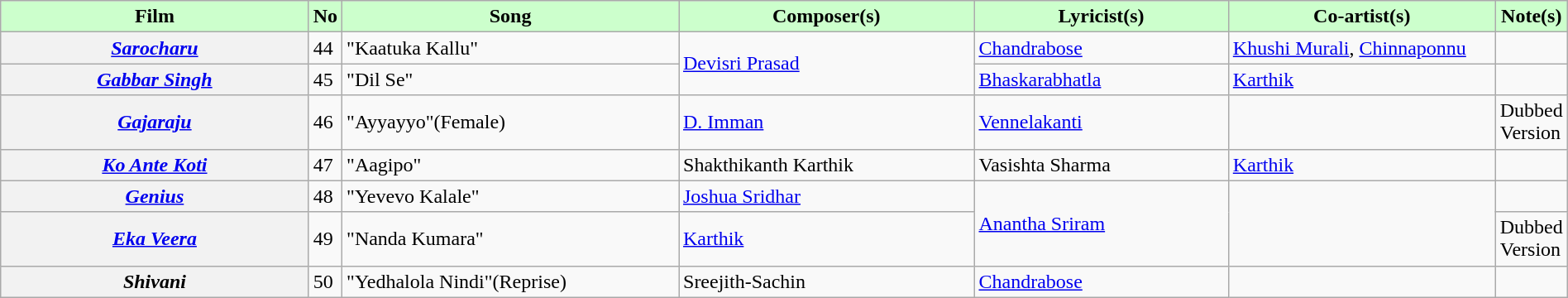<table class="wikitable plainrowheaders" width="100%" textcolor:#000;">
<tr style="background:#cfc; text-align:center;">
<td scope="col" width=21%><strong>Film</strong></td>
<td><strong>No</strong></td>
<td scope="col" width=23%><strong>Song</strong></td>
<td scope="col" width=20%><strong>Composer(s)</strong></td>
<td scope="col" width=17%><strong>Lyricist(s)</strong></td>
<td scope="col" width=18%><strong>Co-artist(s)</strong></td>
<td><strong>Note(s)</strong></td>
</tr>
<tr>
<th><em><a href='#'>Sarocharu</a></em></th>
<td>44</td>
<td>"Kaatuka Kallu"</td>
<td rowspan="2"><a href='#'>Devisri Prasad</a></td>
<td><a href='#'>Chandrabose</a></td>
<td><a href='#'>Khushi Murali</a>, <a href='#'>Chinnaponnu</a></td>
<td></td>
</tr>
<tr>
<th><em><a href='#'>Gabbar Singh</a></em></th>
<td>45</td>
<td>"Dil Se"</td>
<td><a href='#'>Bhaskarabhatla</a></td>
<td><a href='#'>Karthik</a></td>
<td></td>
</tr>
<tr>
<th><em><a href='#'>Gajaraju</a></em></th>
<td>46</td>
<td>"Ayyayyo"(Female)</td>
<td><a href='#'>D. Imman</a></td>
<td><a href='#'>Vennelakanti</a></td>
<td></td>
<td>Dubbed Version</td>
</tr>
<tr>
<th><em><a href='#'>Ko Ante Koti</a></em></th>
<td>47</td>
<td>"Aagipo"</td>
<td>Shakthikanth Karthik</td>
<td>Vasishta Sharma</td>
<td><a href='#'>Karthik</a></td>
<td></td>
</tr>
<tr>
<th><em><a href='#'>Genius</a> </em></th>
<td>48</td>
<td>"Yevevo Kalale"</td>
<td><a href='#'>Joshua Sridhar</a></td>
<td rowspan="2"><a href='#'>Anantha Sriram</a></td>
<td rowspan="2"></td>
<td></td>
</tr>
<tr>
<th><em><a href='#'>Eka Veera</a></em></th>
<td>49</td>
<td>"Nanda Kumara"</td>
<td><a href='#'>Karthik</a></td>
<td>Dubbed Version</td>
</tr>
<tr>
<th><em>Shivani</em></th>
<td>50</td>
<td>"Yedhalola Nindi"(Reprise)</td>
<td>Sreejith-Sachin</td>
<td><a href='#'>Chandrabose</a></td>
<td></td>
<td></td>
</tr>
</table>
